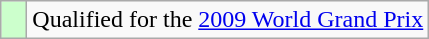<table class="wikitable" style="text-align: left;">
<tr>
<td width=10px bgcolor=#ccffcc></td>
<td>Qualified for the <a href='#'>2009 World Grand Prix</a></td>
</tr>
</table>
